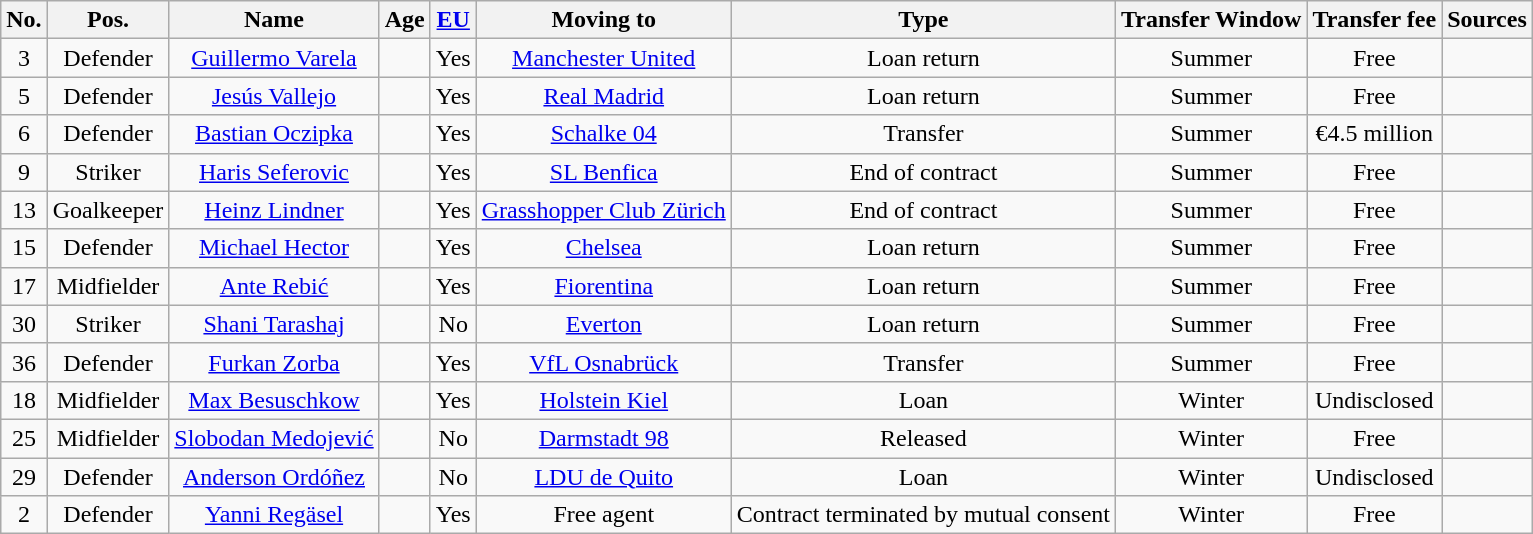<table class="wikitable" style="text-align: center">
<tr>
<th>No.</th>
<th>Pos.</th>
<th>Name</th>
<th>Age</th>
<th><a href='#'>EU</a></th>
<th>Moving to</th>
<th>Type</th>
<th>Transfer Window</th>
<th>Transfer fee</th>
<th>Sources</th>
</tr>
<tr>
<td>3</td>
<td>Defender</td>
<td><a href='#'>Guillermo Varela</a></td>
<td></td>
<td>Yes</td>
<td><a href='#'>Manchester United</a></td>
<td>Loan return</td>
<td>Summer</td>
<td>Free</td>
<td></td>
</tr>
<tr>
<td>5</td>
<td>Defender</td>
<td><a href='#'>Jesús Vallejo</a></td>
<td></td>
<td>Yes</td>
<td><a href='#'>Real Madrid</a></td>
<td>Loan return</td>
<td>Summer</td>
<td>Free</td>
<td></td>
</tr>
<tr>
<td>6</td>
<td>Defender</td>
<td><a href='#'>Bastian Oczipka</a></td>
<td></td>
<td>Yes</td>
<td><a href='#'>Schalke 04</a></td>
<td>Transfer</td>
<td>Summer</td>
<td>€4.5 million</td>
<td></td>
</tr>
<tr>
<td>9</td>
<td>Striker</td>
<td><a href='#'>Haris Seferovic</a></td>
<td></td>
<td>Yes</td>
<td><a href='#'>SL Benfica</a></td>
<td>End of contract</td>
<td>Summer</td>
<td>Free</td>
<td></td>
</tr>
<tr>
<td>13</td>
<td>Goalkeeper</td>
<td><a href='#'>Heinz Lindner</a></td>
<td></td>
<td>Yes</td>
<td><a href='#'>Grasshopper Club Zürich</a></td>
<td>End of contract</td>
<td>Summer</td>
<td>Free</td>
<td></td>
</tr>
<tr>
<td>15</td>
<td>Defender</td>
<td><a href='#'>Michael Hector</a></td>
<td></td>
<td>Yes</td>
<td><a href='#'>Chelsea</a></td>
<td>Loan return</td>
<td>Summer</td>
<td>Free</td>
<td></td>
</tr>
<tr>
<td>17</td>
<td>Midfielder</td>
<td><a href='#'>Ante Rebić</a></td>
<td></td>
<td>Yes</td>
<td><a href='#'>Fiorentina</a></td>
<td>Loan return</td>
<td>Summer</td>
<td>Free</td>
<td></td>
</tr>
<tr>
<td>30</td>
<td>Striker</td>
<td><a href='#'>Shani Tarashaj</a></td>
<td></td>
<td>No</td>
<td><a href='#'>Everton</a></td>
<td>Loan return</td>
<td>Summer</td>
<td>Free</td>
<td></td>
</tr>
<tr>
<td>36</td>
<td>Defender</td>
<td><a href='#'>Furkan Zorba</a></td>
<td></td>
<td>Yes</td>
<td><a href='#'>VfL Osnabrück</a></td>
<td>Transfer</td>
<td>Summer</td>
<td>Free</td>
<td></td>
</tr>
<tr>
<td>18</td>
<td>Midfielder</td>
<td><a href='#'>Max Besuschkow</a></td>
<td></td>
<td>Yes</td>
<td><a href='#'>Holstein Kiel</a></td>
<td>Loan</td>
<td>Winter</td>
<td>Undisclosed</td>
<td></td>
</tr>
<tr>
<td>25</td>
<td>Midfielder</td>
<td><a href='#'>Slobodan Medojević</a></td>
<td></td>
<td>No</td>
<td><a href='#'>Darmstadt 98</a></td>
<td>Released</td>
<td>Winter</td>
<td>Free</td>
<td></td>
</tr>
<tr>
<td>29</td>
<td>Defender</td>
<td><a href='#'>Anderson Ordóñez</a></td>
<td></td>
<td>No</td>
<td><a href='#'>LDU de Quito</a></td>
<td>Loan</td>
<td>Winter</td>
<td>Undisclosed</td>
<td></td>
</tr>
<tr>
<td>2</td>
<td>Defender</td>
<td><a href='#'>Yanni Regäsel</a></td>
<td></td>
<td>Yes</td>
<td>Free agent</td>
<td>Contract terminated by mutual consent</td>
<td>Winter</td>
<td>Free</td>
<td></td>
</tr>
</table>
